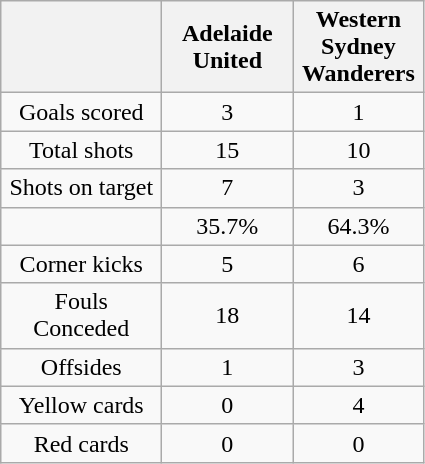<table class="wikitable plainrowheaders" style="text-align:center">
<tr>
<th width=100></th>
<th width=80>Adelaide United</th>
<th width=80>Western Sydney Wanderers</th>
</tr>
<tr>
<td>Goals scored</td>
<td>3</td>
<td>1</td>
</tr>
<tr>
<td>Total shots</td>
<td>15</td>
<td>10</td>
</tr>
<tr>
<td>Shots on target</td>
<td>7</td>
<td>3</td>
</tr>
<tr>
<td></td>
<td>35.7%</td>
<td>64.3%</td>
</tr>
<tr>
<td>Corner kicks</td>
<td>5</td>
<td>6</td>
</tr>
<tr>
<td>Fouls Conceded</td>
<td>18</td>
<td>14</td>
</tr>
<tr>
<td>Offsides</td>
<td>1</td>
<td>3</td>
</tr>
<tr>
<td>Yellow cards</td>
<td>0</td>
<td>4</td>
</tr>
<tr>
<td>Red cards</td>
<td>0</td>
<td>0</td>
</tr>
</table>
